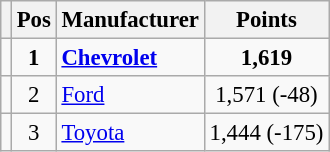<table class="wikitable" style="font-size: 95%;">
<tr>
<th></th>
<th>Pos</th>
<th>Manufacturer</th>
<th>Points</th>
</tr>
<tr>
<td align="left"></td>
<td style="text-align:center;"><strong>1</strong></td>
<td><strong><a href='#'>Chevrolet</a></strong></td>
<td style="text-align:center;"><strong>1,619</strong></td>
</tr>
<tr>
<td align="left"></td>
<td style="text-align:center;">2</td>
<td><a href='#'>Ford</a></td>
<td style="text-align:center;">1,571 (-48)</td>
</tr>
<tr>
<td align="left"></td>
<td style="text-align:center;">3</td>
<td><a href='#'>Toyota</a></td>
<td style="text-align:center;">1,444 (-175)</td>
</tr>
</table>
